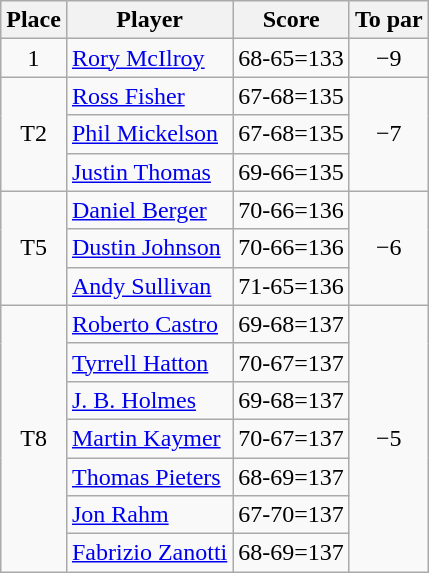<table class="wikitable">
<tr>
<th>Place</th>
<th>Player</th>
<th>Score</th>
<th>To par</th>
</tr>
<tr>
<td align=center>1</td>
<td> <a href='#'>Rory McIlroy</a></td>
<td>68-65=133</td>
<td align=center>−9</td>
</tr>
<tr>
<td rowspan=3 align=center>T2</td>
<td> <a href='#'>Ross Fisher</a></td>
<td>67-68=135</td>
<td rowspan=3 align=center>−7</td>
</tr>
<tr>
<td> <a href='#'>Phil Mickelson</a></td>
<td>67-68=135</td>
</tr>
<tr>
<td> <a href='#'>Justin Thomas</a></td>
<td>69-66=135</td>
</tr>
<tr>
<td rowspan=3 align=center>T5</td>
<td> <a href='#'>Daniel Berger</a></td>
<td>70-66=136</td>
<td rowspan=3 align=center>−6</td>
</tr>
<tr>
<td> <a href='#'>Dustin Johnson</a></td>
<td>70-66=136</td>
</tr>
<tr>
<td> <a href='#'>Andy Sullivan</a></td>
<td>71-65=136</td>
</tr>
<tr>
<td rowspan=7 align=center>T8</td>
<td> <a href='#'>Roberto Castro</a></td>
<td>69-68=137</td>
<td rowspan=7 align=center>−5</td>
</tr>
<tr>
<td> <a href='#'>Tyrrell Hatton</a></td>
<td>70-67=137</td>
</tr>
<tr>
<td> <a href='#'>J. B. Holmes</a></td>
<td>69-68=137</td>
</tr>
<tr>
<td> <a href='#'>Martin Kaymer</a></td>
<td>70-67=137</td>
</tr>
<tr>
<td> <a href='#'>Thomas Pieters</a></td>
<td>68-69=137</td>
</tr>
<tr>
<td> <a href='#'>Jon Rahm</a></td>
<td>67-70=137</td>
</tr>
<tr>
<td> <a href='#'>Fabrizio Zanotti</a></td>
<td>68-69=137</td>
</tr>
</table>
